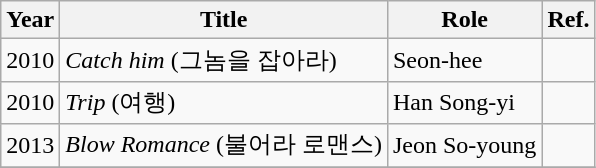<table class="wikitable sortable" border="1">
<tr>
<th>Year</th>
<th>Title</th>
<th>Role</th>
<th>Ref.</th>
</tr>
<tr>
<td>2010</td>
<td><em>Catch him</em> (그놈을 잡아라)</td>
<td>Seon-hee</td>
<td></td>
</tr>
<tr>
<td>2010</td>
<td><em>Trip</em> (여행)</td>
<td>Han Song-yi</td>
<td></td>
</tr>
<tr>
<td>2013</td>
<td><em>Blow Romance</em> (불어라 로맨스)</td>
<td>Jeon So-young</td>
<td></td>
</tr>
<tr>
</tr>
</table>
